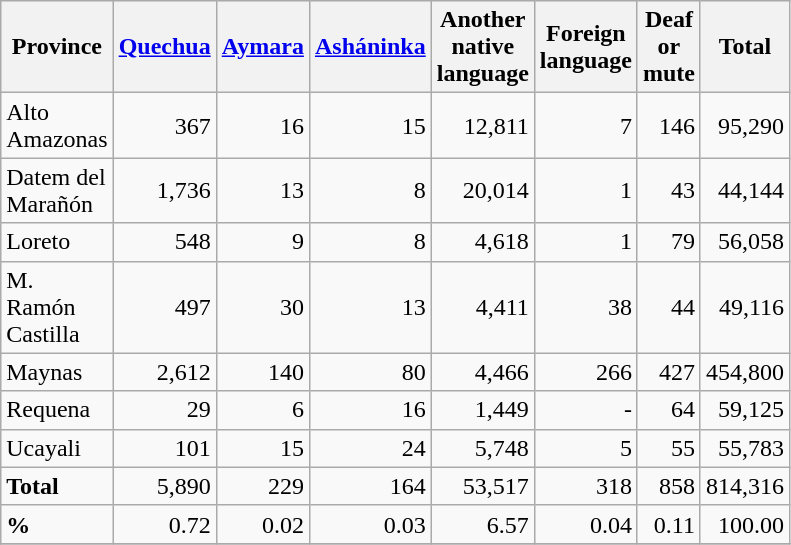<table class="wikitable" style="width:35%;">
<tr bgcolor=#EFEFEF>
<th>Province</th>
<th><a href='#'>Quechua</a></th>
<th><a href='#'>Aymara</a></th>
<th><a href='#'>Asháninka</a></th>
<th>Another native language</th>
<th>Foreign language</th>
<th>Deaf or mute</th>
<th>Total</th>
</tr>
<tr>
<td>Alto Amazonas</td>
<td align="right">367</td>
<td align="right">16</td>
<td align="right">15</td>
<td align="right">12,811</td>
<td align="right">7</td>
<td align="right">146</td>
<td align="right">95,290</td>
</tr>
<tr>
<td>Datem del Marañón</td>
<td align="right">1,736</td>
<td align="right">13</td>
<td align="right">8</td>
<td align="right">20,014</td>
<td align="right">1</td>
<td align="right">43</td>
<td align="right">44,144</td>
</tr>
<tr>
<td>Loreto</td>
<td align="right">548</td>
<td align="right">9</td>
<td align="right">8</td>
<td align="right">4,618</td>
<td align="right">1</td>
<td align="right">79</td>
<td align="right">56,058</td>
</tr>
<tr>
<td>M. Ramón Castilla</td>
<td align="right">497</td>
<td align="right">30</td>
<td align="right">13</td>
<td align="right">4,411</td>
<td align="right">38</td>
<td align="right">44</td>
<td align="right">49,116</td>
</tr>
<tr>
<td>Maynas</td>
<td align="right">2,612</td>
<td align="right">140</td>
<td align="right">80</td>
<td align="right">4,466</td>
<td align="right">266</td>
<td align="right">427</td>
<td align="right">454,800</td>
</tr>
<tr>
<td>Requena</td>
<td align="right">29</td>
<td align="right">6</td>
<td align="right">16</td>
<td align="right">1,449</td>
<td align="right">-</td>
<td align="right">64</td>
<td align="right">59,125</td>
</tr>
<tr>
<td>Ucayali</td>
<td align="right">101</td>
<td align="right">15</td>
<td align="right">24</td>
<td align="right">5,748</td>
<td align="right">5</td>
<td align="right">55</td>
<td align="right">55,783</td>
</tr>
<tr>
<td><strong>Total</strong></td>
<td align="right">5,890</td>
<td align="right">229</td>
<td align="right">164</td>
<td align="right">53,517</td>
<td align="right">318</td>
<td align="right">858</td>
<td align="right">814,316</td>
</tr>
<tr>
<td><strong>%</strong></td>
<td align="right">0.72</td>
<td align="right">0.02</td>
<td align="right">0.03</td>
<td align="right">6.57</td>
<td align="right">0.04</td>
<td align="right">0.11</td>
<td align="right">100.00</td>
</tr>
<tr>
</tr>
</table>
